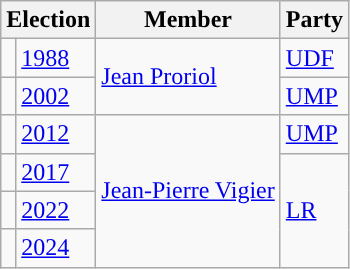<table class="wikitable">
<tr>
<th colspan=2>Election</th>
<th>Member</th>
<th>Party</th>
</tr>
<tr>
<td style="background-color: "></td>
<td><a href='#'>1988</a></td>
<td rowspan="2"><a href='#'>Jean Proriol</a></td>
<td><a href='#'>UDF</a></td>
</tr>
<tr>
<td style="background-color: "></td>
<td><a href='#'>2002</a></td>
<td><a href='#'>UMP</a></td>
</tr>
<tr>
<td style="background-color: "></td>
<td><a href='#'>2012</a></td>
<td rowspan="5"><a href='#'>Jean-Pierre Vigier</a></td>
<td><a href='#'>UMP</a></td>
</tr>
<tr>
<td style="background-color: "></td>
<td><a href='#'>2017</a></td>
<td rowspan="3"><a href='#'>LR</a></td>
</tr>
<tr>
<td style="color:inherit;background-color: "></td>
<td><a href='#'>2022</a></td>
</tr>
<tr>
<td style="color:inherit;background-color: "></td>
<td><a href='#'>2024</a></td>
</tr>
</table>
